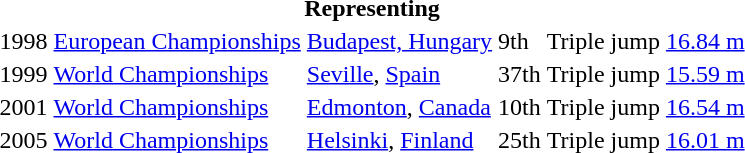<table>
<tr>
<th colspan="6">Representing </th>
</tr>
<tr>
<td>1998</td>
<td><a href='#'>European Championships</a></td>
<td><a href='#'>Budapest, Hungary</a></td>
<td>9th</td>
<td>Triple jump</td>
<td><a href='#'>16.84 m</a></td>
</tr>
<tr>
<td>1999</td>
<td><a href='#'>World Championships</a></td>
<td><a href='#'>Seville</a>, <a href='#'>Spain</a></td>
<td>37th</td>
<td>Triple jump</td>
<td><a href='#'>15.59 m</a></td>
</tr>
<tr>
<td>2001</td>
<td><a href='#'>World Championships</a></td>
<td><a href='#'>Edmonton</a>, <a href='#'>Canada</a></td>
<td>10th</td>
<td>Triple jump</td>
<td><a href='#'>16.54 m</a></td>
</tr>
<tr>
<td>2005</td>
<td><a href='#'>World Championships</a></td>
<td><a href='#'>Helsinki</a>, <a href='#'>Finland</a></td>
<td>25th</td>
<td>Triple jump</td>
<td><a href='#'>16.01 m</a></td>
</tr>
</table>
